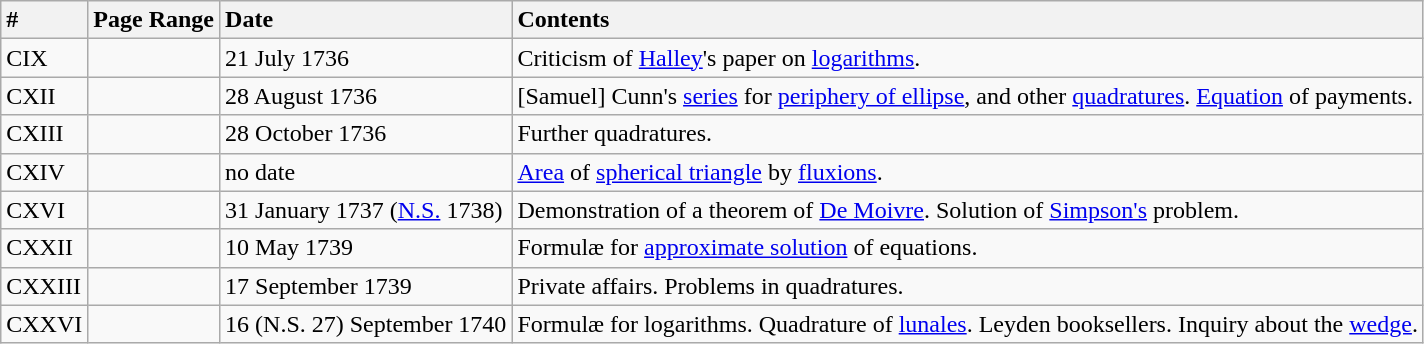<table class="wikitable">
<tr>
<th style="text-align:left;">#</th>
<th>Page Range</th>
<th style="text-align:left;">Date</th>
<th style="text-align:left;">Contents</th>
</tr>
<tr>
<td>CIX</td>
<td></td>
<td>21 July 1736</td>
<td>Criticism of <a href='#'>Halley</a>'s paper on <a href='#'>logarithms</a>.</td>
</tr>
<tr>
<td>CXII</td>
<td></td>
<td>28 August 1736</td>
<td>[Samuel] Cunn's <a href='#'>series</a> for <a href='#'>periphery of ellipse</a>, and other <a href='#'>quadratures</a>. <a href='#'>Equation</a> of payments.</td>
</tr>
<tr>
<td>CXIII</td>
<td></td>
<td>28 October 1736</td>
<td>Further quadratures.</td>
</tr>
<tr>
<td>CXIV</td>
<td></td>
<td>no date</td>
<td><a href='#'>Area</a> of <a href='#'>spherical triangle</a> by <a href='#'>fluxions</a>.</td>
</tr>
<tr>
<td>CXVI</td>
<td></td>
<td>31 January 1737 (<a href='#'>N.S.</a> 1738)</td>
<td>Demonstration of a theorem of <a href='#'>De Moivre</a>. Solution of <a href='#'>Simpson's</a> problem.</td>
</tr>
<tr>
<td>CXXII</td>
<td></td>
<td>10 May 1739</td>
<td>Formulæ for <a href='#'>approximate solution</a> of equations.</td>
</tr>
<tr>
<td>CXXIII</td>
<td></td>
<td>17 September 1739</td>
<td>Private affairs. Problems in quadratures.</td>
</tr>
<tr>
<td>CXXVI</td>
<td></td>
<td>16 (N.S. 27) September 1740</td>
<td>Formulæ for logarithms. Quadrature of <a href='#'>lunales</a>. Leyden booksellers. Inquiry about the <a href='#'>wedge</a>.</td>
</tr>
</table>
